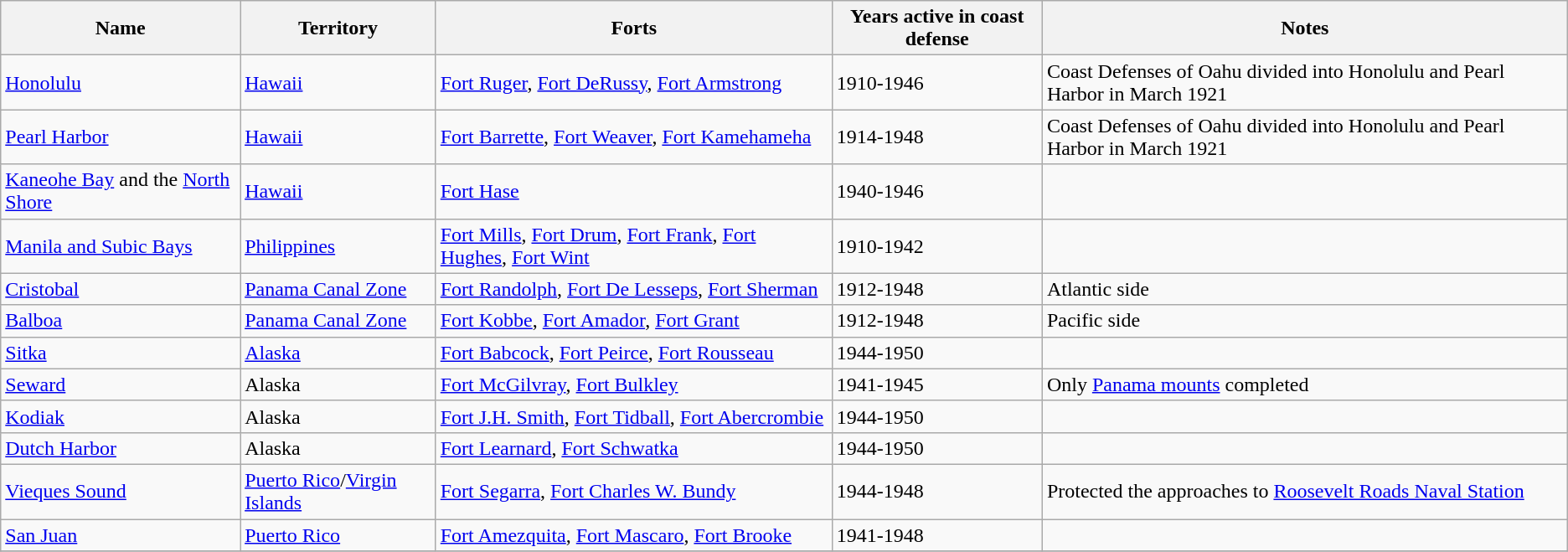<table class="wikitable">
<tr>
<th>Name</th>
<th>Territory</th>
<th>Forts</th>
<th>Years active in coast defense</th>
<th>Notes</th>
</tr>
<tr>
<td><a href='#'>Honolulu</a></td>
<td><a href='#'>Hawaii</a></td>
<td><a href='#'>Fort Ruger</a>, <a href='#'>Fort DeRussy</a>, <a href='#'>Fort Armstrong</a></td>
<td>1910-1946</td>
<td>Coast Defenses of Oahu divided into Honolulu and Pearl Harbor in March 1921</td>
</tr>
<tr>
<td><a href='#'>Pearl Harbor</a></td>
<td><a href='#'>Hawaii</a></td>
<td><a href='#'>Fort Barrette</a>, <a href='#'>Fort Weaver</a>, <a href='#'>Fort Kamehameha</a></td>
<td>1914-1948</td>
<td>Coast Defenses of Oahu divided into Honolulu and Pearl Harbor in March 1921</td>
</tr>
<tr>
<td><a href='#'>Kaneohe Bay</a> and the <a href='#'>North Shore</a></td>
<td><a href='#'>Hawaii</a></td>
<td><a href='#'>Fort Hase</a></td>
<td>1940-1946</td>
<td></td>
</tr>
<tr>
<td><a href='#'>Manila and Subic Bays</a></td>
<td><a href='#'>Philippines</a></td>
<td><a href='#'>Fort Mills</a>, <a href='#'>Fort Drum</a>, <a href='#'>Fort Frank</a>, <a href='#'>Fort Hughes</a>, <a href='#'>Fort Wint</a></td>
<td>1910-1942</td>
<td></td>
</tr>
<tr>
<td><a href='#'>Cristobal</a></td>
<td><a href='#'>Panama Canal Zone</a></td>
<td><a href='#'>Fort Randolph</a>, <a href='#'>Fort De Lesseps</a>, <a href='#'>Fort Sherman</a></td>
<td>1912-1948</td>
<td>Atlantic side</td>
</tr>
<tr>
<td><a href='#'>Balboa</a></td>
<td><a href='#'>Panama Canal Zone</a></td>
<td><a href='#'>Fort Kobbe</a>, <a href='#'>Fort Amador</a>, <a href='#'>Fort Grant</a></td>
<td>1912-1948</td>
<td>Pacific side</td>
</tr>
<tr>
<td><a href='#'>Sitka</a></td>
<td><a href='#'>Alaska</a></td>
<td><a href='#'>Fort Babcock</a>, <a href='#'>Fort Peirce</a>, <a href='#'>Fort Rousseau</a></td>
<td>1944-1950</td>
<td></td>
</tr>
<tr>
<td><a href='#'>Seward</a></td>
<td>Alaska</td>
<td><a href='#'>Fort McGilvray</a>, <a href='#'>Fort Bulkley</a></td>
<td>1941-1945</td>
<td>Only <a href='#'>Panama mounts</a> completed</td>
</tr>
<tr>
<td><a href='#'>Kodiak</a></td>
<td>Alaska</td>
<td><a href='#'>Fort J.H. Smith</a>, <a href='#'>Fort Tidball</a>, <a href='#'>Fort Abercrombie</a></td>
<td>1944-1950</td>
<td></td>
</tr>
<tr>
<td><a href='#'>Dutch Harbor</a></td>
<td>Alaska</td>
<td><a href='#'>Fort Learnard</a>, <a href='#'>Fort Schwatka</a></td>
<td>1944-1950</td>
<td></td>
</tr>
<tr>
<td><a href='#'>Vieques Sound</a></td>
<td><a href='#'>Puerto Rico</a>/<a href='#'>Virgin Islands</a></td>
<td><a href='#'>Fort Segarra</a>, <a href='#'>Fort Charles W. Bundy</a></td>
<td>1944-1948</td>
<td>Protected the approaches to <a href='#'>Roosevelt Roads Naval Station</a></td>
</tr>
<tr>
<td><a href='#'>San Juan</a></td>
<td><a href='#'>Puerto Rico</a></td>
<td><a href='#'>Fort Amezquita</a>, <a href='#'>Fort Mascaro</a>, <a href='#'>Fort Brooke</a></td>
<td>1941-1948</td>
<td></td>
</tr>
<tr>
</tr>
</table>
